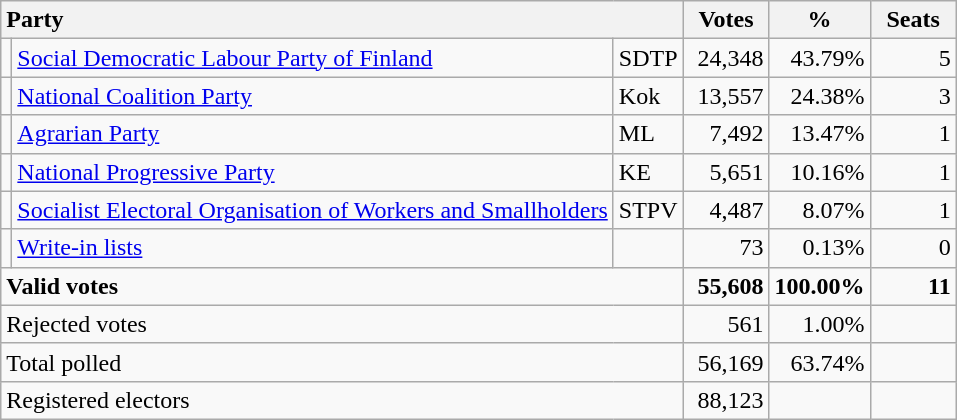<table class="wikitable" border="1" style="text-align:right;">
<tr>
<th style="text-align:left;" colspan=3>Party</th>
<th align=center width="50">Votes</th>
<th align=center width="50">%</th>
<th align=center width="50">Seats</th>
</tr>
<tr>
<td></td>
<td align=left style="white-space: nowrap;"><a href='#'>Social Democratic Labour Party of Finland</a></td>
<td align=left>SDTP</td>
<td>24,348</td>
<td>43.79%</td>
<td>5</td>
</tr>
<tr>
<td></td>
<td align=left><a href='#'>National Coalition Party</a></td>
<td align=left>Kok</td>
<td>13,557</td>
<td>24.38%</td>
<td>3</td>
</tr>
<tr>
<td></td>
<td align=left><a href='#'>Agrarian Party</a></td>
<td align=left>ML</td>
<td>7,492</td>
<td>13.47%</td>
<td>1</td>
</tr>
<tr>
<td></td>
<td align=left><a href='#'>National Progressive Party</a></td>
<td align=left>KE</td>
<td>5,651</td>
<td>10.16%</td>
<td>1</td>
</tr>
<tr>
<td></td>
<td align=left><a href='#'>Socialist Electoral Organisation of Workers and Smallholders</a></td>
<td align=left>STPV</td>
<td>4,487</td>
<td>8.07%</td>
<td>1</td>
</tr>
<tr>
<td></td>
<td align=left><a href='#'>Write-in lists</a></td>
<td align=left></td>
<td>73</td>
<td>0.13%</td>
<td>0</td>
</tr>
<tr style="font-weight:bold">
<td align=left colspan=3>Valid votes</td>
<td>55,608</td>
<td>100.00%</td>
<td>11</td>
</tr>
<tr>
<td align=left colspan=3>Rejected votes</td>
<td>561</td>
<td>1.00%</td>
<td></td>
</tr>
<tr>
<td align=left colspan=3>Total polled</td>
<td>56,169</td>
<td>63.74%</td>
<td></td>
</tr>
<tr>
<td align=left colspan=3>Registered electors</td>
<td>88,123</td>
<td></td>
<td></td>
</tr>
</table>
